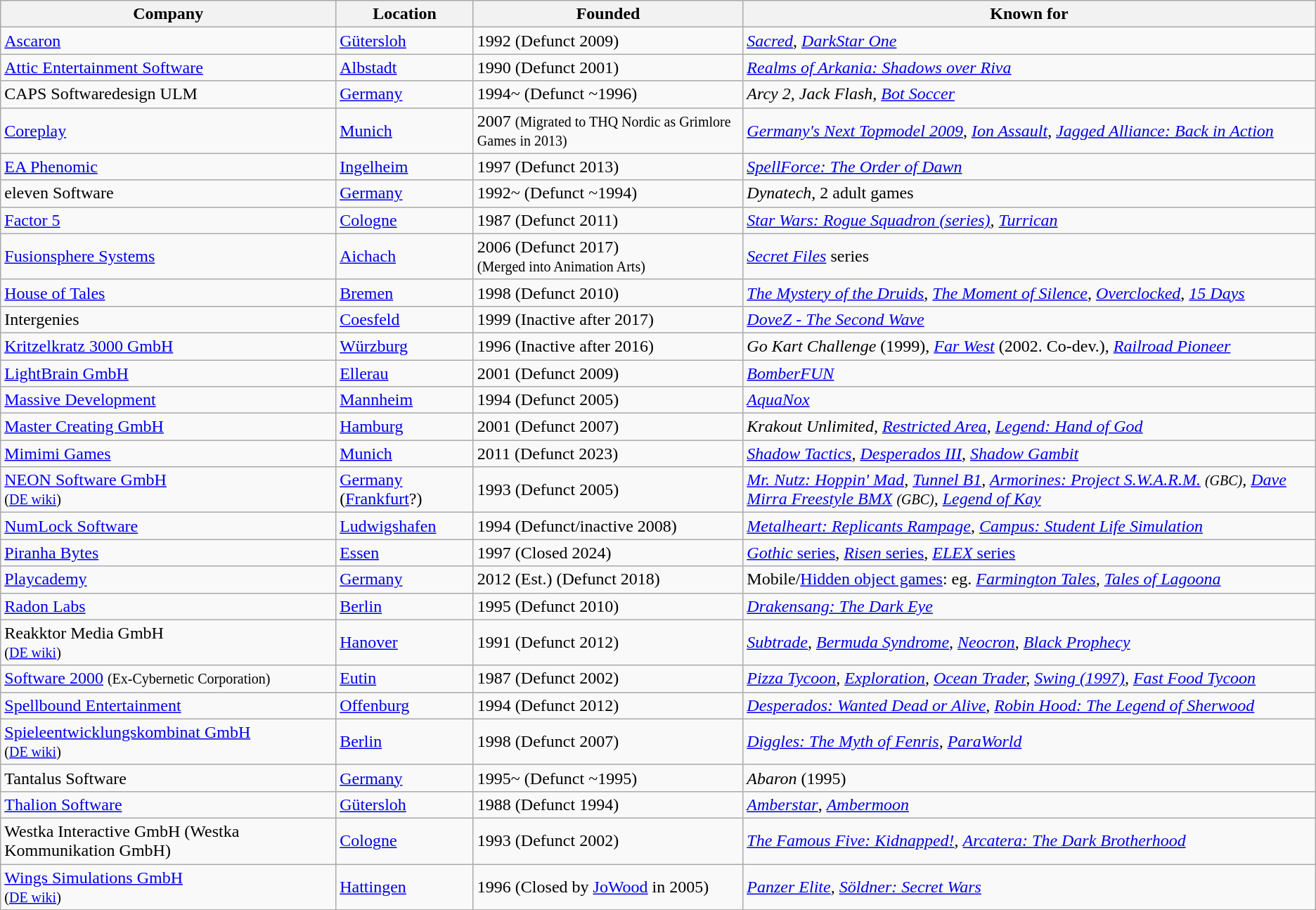<table class="wikitable sortable mw-collapsible">
<tr>
<th><strong>Company</strong></th>
<th><strong>Location</strong></th>
<th><strong>Founded</strong></th>
<th><strong>Known for</strong></th>
</tr>
<tr>
<td><a href='#'>Ascaron</a></td>
<td><a href='#'>Gütersloh</a></td>
<td>1992 (Defunct 2009)</td>
<td><em><a href='#'>Sacred</a></em>, <em><a href='#'>DarkStar One</a></em></td>
</tr>
<tr>
<td><a href='#'>Attic Entertainment Software</a></td>
<td><a href='#'>Albstadt</a></td>
<td>1990 (Defunct 2001)</td>
<td><em><a href='#'>Realms of Arkania: Shadows over Riva</a></em></td>
</tr>
<tr>
<td>CAPS Softwaredesign ULM</td>
<td><a href='#'>Germany</a></td>
<td>1994~ (Defunct ~1996)</td>
<td><em>Arcy 2, Jack Flash, <a href='#'>Bot Soccer</a></em></td>
</tr>
<tr>
<td><a href='#'>Coreplay</a> </td>
<td><a href='#'>Munich</a></td>
<td>2007 <small>(Migrated to THQ Nordic as Grimlore Games in 2013)</small></td>
<td><em><a href='#'>Germany's Next Topmodel 2009</a></em>, <em><a href='#'>Ion Assault</a></em>, <em><a href='#'>Jagged Alliance: Back in Action</a></em></td>
</tr>
<tr>
<td><a href='#'>EA Phenomic</a></td>
<td><a href='#'>Ingelheim</a></td>
<td>1997 (Defunct 2013)</td>
<td><em><a href='#'>SpellForce: The Order of Dawn</a></em></td>
</tr>
<tr>
<td>eleven Software</td>
<td><a href='#'>Germany</a></td>
<td>1992~ (Defunct ~1994)</td>
<td><em>Dynatech</em>, 2 adult games</td>
</tr>
<tr>
<td><a href='#'>Factor 5</a></td>
<td><a href='#'>Cologne</a></td>
<td>1987 (Defunct 2011)</td>
<td><em><a href='#'>Star Wars: Rogue Squadron (series)</a>, <a href='#'>Turrican</a></em></td>
</tr>
<tr>
<td><a href='#'>Fusionsphere Systems</a></td>
<td><a href='#'>Aichach</a></td>
<td>2006 (Defunct 2017)<br><small>(Merged into Animation Arts)</small></td>
<td><em><a href='#'>Secret Files</a></em> series</td>
</tr>
<tr>
<td><a href='#'>House of Tales</a></td>
<td><a href='#'>Bremen</a></td>
<td>1998 (Defunct 2010)</td>
<td><em><a href='#'>The Mystery of the Druids</a></em>, <em><a href='#'>The Moment of Silence</a></em>, <em><a href='#'>Overclocked</a></em>, <em><a href='#'>15 Days</a></em></td>
</tr>
<tr>
<td>Intergenies</td>
<td><a href='#'>Coesfeld</a></td>
<td>1999 (Inactive after 2017)</td>
<td><em><a href='#'>DoveZ - The Second Wave</a></em></td>
</tr>
<tr>
<td><a href='#'>Kritzelkratz 3000 GmbH</a></td>
<td><a href='#'>Würzburg</a></td>
<td>1996 (Inactive after 2016)</td>
<td><em>Go Kart Challenge</em> (1999), <em><a href='#'>Far West</a></em> (2002. Co-dev.), <em><a href='#'>Railroad Pioneer</a></em></td>
</tr>
<tr>
<td><a href='#'>LightBrain GmbH</a></td>
<td><a href='#'>Ellerau</a></td>
<td>2001 (Defunct 2009)</td>
<td><em><a href='#'>BomberFUN</a></em></td>
</tr>
<tr>
<td><a href='#'>Massive Development</a></td>
<td><a href='#'>Mannheim</a></td>
<td>1994 (Defunct 2005)</td>
<td><em><a href='#'>AquaNox</a></em></td>
</tr>
<tr>
<td><a href='#'>Master Creating GmbH</a></td>
<td><a href='#'>Hamburg</a></td>
<td>2001 (Defunct 2007)</td>
<td><em>Krakout Unlimited, <a href='#'>Restricted Area</a>, <a href='#'>Legend: Hand of God</a></em></td>
</tr>
<tr>
<td><a href='#'>Mimimi Games</a></td>
<td><a href='#'>Munich</a></td>
<td>2011 (Defunct 2023)</td>
<td><em><a href='#'>Shadow Tactics</a>, <a href='#'>Desperados III</a>, <a href='#'>Shadow Gambit</a></em></td>
</tr>
<tr>
<td><a href='#'>NEON Software GmbH</a> <br><small>(<a href='#'>DE wiki</a>)</small></td>
<td><a href='#'>Germany</a> (<a href='#'>Frankfurt</a>?)</td>
<td>1993 (Defunct 2005)</td>
<td><em><a href='#'>Mr. Nutz: Hoppin' Mad</a>, <a href='#'>Tunnel B1</a>, <a href='#'>Armorines: Project S.W.A.R.M.</a> <small>(GBC)</small>, <a href='#'>Dave Mirra Freestyle BMX</a> <small>(GBC)</small>, <a href='#'>Legend of Kay</a></em></td>
</tr>
<tr>
<td><a href='#'>NumLock Software</a></td>
<td><a href='#'>Ludwigshafen</a></td>
<td>1994 (Defunct/inactive 2008)</td>
<td><em><a href='#'>Metalheart: Replicants Rampage</a></em>, <em><a href='#'>Campus: Student Life Simulation</a></em></td>
</tr>
<tr>
<td><a href='#'>Piranha Bytes</a></td>
<td><a href='#'>Essen</a></td>
<td>1997 (Closed 2024)</td>
<td><a href='#'><em>Gothic</em> series</a>, <a href='#'><em>Risen</em> series</a>, <a href='#'><em>ELEX</em> series</a></td>
</tr>
<tr>
<td><a href='#'>Playcademy</a></td>
<td><a href='#'>Germany</a></td>
<td>2012 (Est.) (Defunct 2018)</td>
<td>Mobile/<a href='#'>Hidden object games</a>: eg. <em><a href='#'>Farmington Tales</a>, <a href='#'>Tales of Lagoona</a></em></td>
</tr>
<tr>
<td><a href='#'>Radon Labs</a> </td>
<td><a href='#'>Berlin</a></td>
<td>1995 (Defunct 2010)</td>
<td><em><a href='#'>Drakensang: The Dark Eye</a></em></td>
</tr>
<tr>
<td>Reakktor Media GmbH <br><small>(<a href='#'>DE wiki</a>)</small></td>
<td><a href='#'>Hanover</a></td>
<td>1991 (Defunct 2012)</td>
<td><em><a href='#'>Subtrade</a>, <a href='#'>Bermuda Syndrome</a>, <a href='#'>Neocron</a>, <a href='#'>Black Prophecy</a></em></td>
</tr>
<tr>
<td><a href='#'>Software 2000</a> <small>(Ex-Cybernetic Corporation)</small></td>
<td><a href='#'>Eutin</a></td>
<td>1987 (Defunct 2002)</td>
<td><em><a href='#'>Pizza Tycoon</a>, <a href='#'>Exploration</a>, <a href='#'>Ocean Trader</a>, <a href='#'>Swing (1997)</a>, <a href='#'>Fast Food Tycoon</a></em></td>
</tr>
<tr>
<td><a href='#'>Spellbound Entertainment</a></td>
<td><a href='#'>Offenburg</a></td>
<td>1994 (Defunct 2012)</td>
<td><em><a href='#'>Desperados: Wanted Dead or Alive</a>, <a href='#'>Robin Hood: The Legend of Sherwood</a></em></td>
</tr>
<tr>
<td><a href='#'>Spieleentwicklungskombinat GmbH</a> <br><small>(<a href='#'>DE wiki</a>)</small></td>
<td><a href='#'>Berlin</a></td>
<td>1998 (Defunct 2007)</td>
<td><em><a href='#'>Diggles: The Myth of Fenris</a>, <a href='#'>ParaWorld</a></em></td>
</tr>
<tr>
<td>Tantalus Software</td>
<td><a href='#'>Germany</a></td>
<td>1995~ (Defunct ~1995)</td>
<td><em>Abaron</em> (1995)</td>
</tr>
<tr>
<td><a href='#'>Thalion Software</a></td>
<td><a href='#'>Gütersloh</a></td>
<td>1988 (Defunct 1994)</td>
<td><em><a href='#'>Amberstar</a></em>, <em><a href='#'>Ambermoon</a></em></td>
</tr>
<tr>
<td>Westka Interactive GmbH (Westka Kommunikation GmbH) </td>
<td><a href='#'>Cologne</a></td>
<td>1993 (Defunct 2002)</td>
<td><em><a href='#'>The Famous Five: Kidnapped!</a></em>, <em><a href='#'>Arcatera: The Dark Brotherhood</a></em></td>
</tr>
<tr>
<td><a href='#'>Wings Simulations GmbH</a><br><small>(<a href='#'>DE wiki</a>)</small></td>
<td><a href='#'>Hattingen</a></td>
<td>1996 (Closed by <a href='#'>JoWood</a> in 2005)</td>
<td><em><a href='#'>Panzer Elite</a>, <a href='#'>Söldner: Secret Wars</a></em></td>
</tr>
</table>
